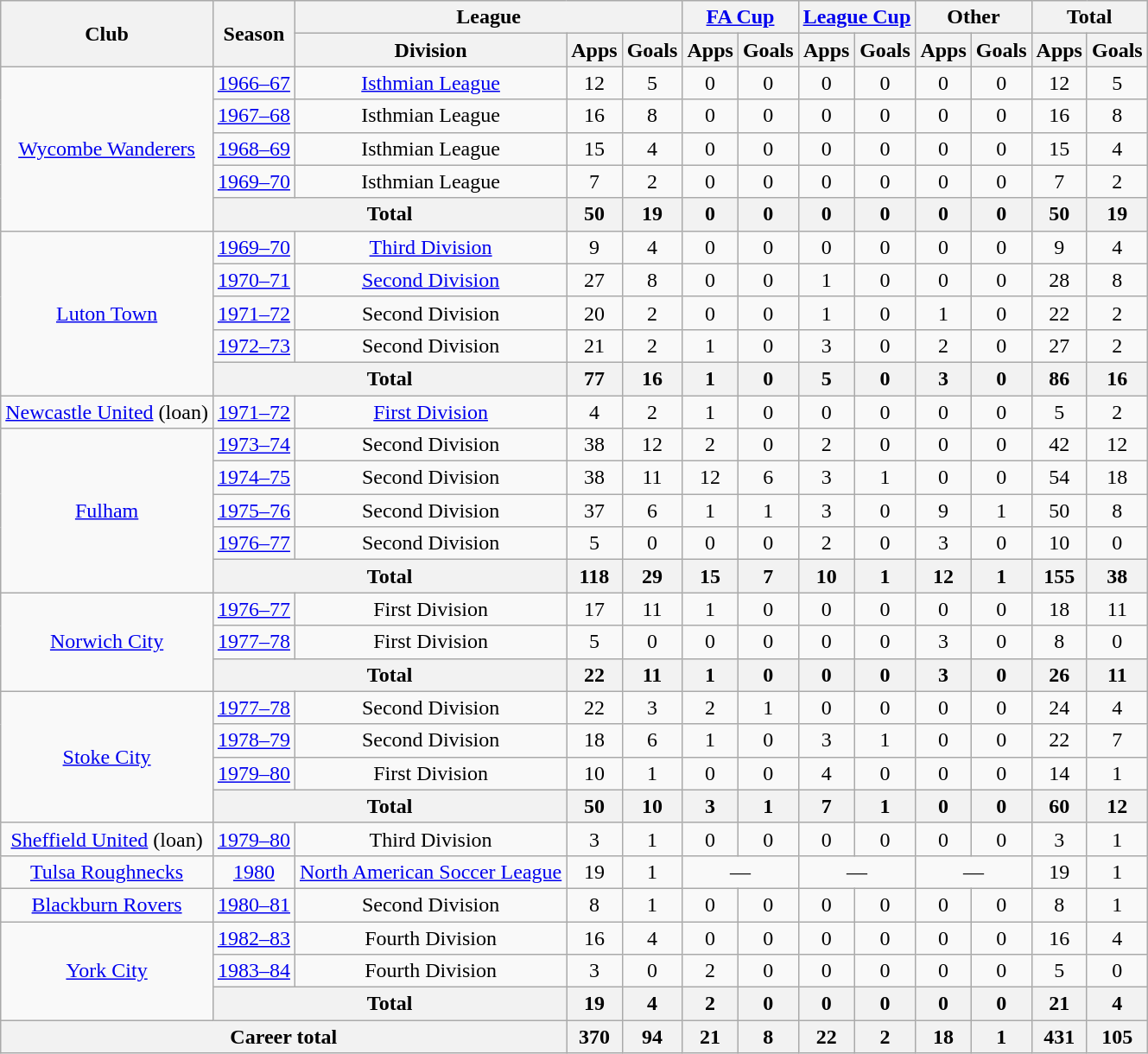<table class="wikitable" style="text-align: center;">
<tr>
<th rowspan="2">Club</th>
<th rowspan="2">Season</th>
<th colspan="3">League</th>
<th colspan="2"><a href='#'>FA Cup</a></th>
<th colspan="2"><a href='#'>League Cup</a></th>
<th colspan="2">Other</th>
<th colspan="2">Total</th>
</tr>
<tr>
<th>Division</th>
<th>Apps</th>
<th>Goals</th>
<th>Apps</th>
<th>Goals</th>
<th>Apps</th>
<th>Goals</th>
<th>Apps</th>
<th>Goals</th>
<th>Apps</th>
<th>Goals</th>
</tr>
<tr>
<td rowspan="5"><a href='#'>Wycombe Wanderers</a></td>
<td><a href='#'>1966–67</a></td>
<td><a href='#'>Isthmian League</a></td>
<td>12</td>
<td>5</td>
<td>0</td>
<td>0</td>
<td>0</td>
<td>0</td>
<td>0</td>
<td>0</td>
<td>12</td>
<td>5</td>
</tr>
<tr>
<td><a href='#'>1967–68</a></td>
<td>Isthmian League</td>
<td>16</td>
<td>8</td>
<td>0</td>
<td>0</td>
<td>0</td>
<td>0</td>
<td>0</td>
<td>0</td>
<td>16</td>
<td>8</td>
</tr>
<tr>
<td><a href='#'>1968–69</a></td>
<td>Isthmian League</td>
<td>15</td>
<td>4</td>
<td>0</td>
<td>0</td>
<td>0</td>
<td>0</td>
<td>0</td>
<td>0</td>
<td>15</td>
<td>4</td>
</tr>
<tr>
<td><a href='#'>1969–70</a></td>
<td>Isthmian League</td>
<td>7</td>
<td>2</td>
<td>0</td>
<td>0</td>
<td>0</td>
<td>0</td>
<td>0</td>
<td>0</td>
<td>7</td>
<td>2</td>
</tr>
<tr>
<th colspan="2">Total</th>
<th>50</th>
<th>19</th>
<th>0</th>
<th>0</th>
<th>0</th>
<th>0</th>
<th>0</th>
<th>0</th>
<th>50</th>
<th>19</th>
</tr>
<tr>
<td rowspan="5"><a href='#'>Luton Town</a></td>
<td><a href='#'>1969–70</a></td>
<td><a href='#'>Third Division</a></td>
<td>9</td>
<td>4</td>
<td>0</td>
<td>0</td>
<td>0</td>
<td>0</td>
<td>0</td>
<td>0</td>
<td>9</td>
<td>4</td>
</tr>
<tr>
<td><a href='#'>1970–71</a></td>
<td><a href='#'>Second Division</a></td>
<td>27</td>
<td>8</td>
<td>0</td>
<td>0</td>
<td>1</td>
<td>0</td>
<td>0</td>
<td>0</td>
<td>28</td>
<td>8</td>
</tr>
<tr>
<td><a href='#'>1971–72</a></td>
<td>Second Division</td>
<td>20</td>
<td>2</td>
<td>0</td>
<td>0</td>
<td>1</td>
<td>0</td>
<td>1</td>
<td>0</td>
<td>22</td>
<td>2</td>
</tr>
<tr>
<td><a href='#'>1972–73</a></td>
<td>Second Division</td>
<td>21</td>
<td>2</td>
<td>1</td>
<td>0</td>
<td>3</td>
<td>0</td>
<td>2</td>
<td>0</td>
<td>27</td>
<td>2</td>
</tr>
<tr>
<th colspan="2">Total</th>
<th>77</th>
<th>16</th>
<th>1</th>
<th>0</th>
<th>5</th>
<th>0</th>
<th>3</th>
<th>0</th>
<th>86</th>
<th>16</th>
</tr>
<tr>
<td><a href='#'>Newcastle United</a> (loan)</td>
<td><a href='#'>1971–72</a></td>
<td><a href='#'>First Division</a></td>
<td>4</td>
<td>2</td>
<td>1</td>
<td>0</td>
<td>0</td>
<td>0</td>
<td>0</td>
<td>0</td>
<td>5</td>
<td>2</td>
</tr>
<tr>
<td rowspan="5"><a href='#'>Fulham</a></td>
<td><a href='#'>1973–74</a></td>
<td>Second Division</td>
<td>38</td>
<td>12</td>
<td>2</td>
<td>0</td>
<td>2</td>
<td>0</td>
<td>0</td>
<td>0</td>
<td>42</td>
<td>12</td>
</tr>
<tr>
<td><a href='#'>1974–75</a></td>
<td>Second Division</td>
<td>38</td>
<td>11</td>
<td>12</td>
<td>6</td>
<td>3</td>
<td>1</td>
<td>0</td>
<td>0</td>
<td>54</td>
<td>18</td>
</tr>
<tr>
<td><a href='#'>1975–76</a></td>
<td>Second Division</td>
<td>37</td>
<td>6</td>
<td>1</td>
<td>1</td>
<td>3</td>
<td>0</td>
<td>9</td>
<td>1</td>
<td>50</td>
<td>8</td>
</tr>
<tr>
<td><a href='#'>1976–77</a></td>
<td>Second Division</td>
<td>5</td>
<td>0</td>
<td>0</td>
<td>0</td>
<td>2</td>
<td>0</td>
<td>3</td>
<td>0</td>
<td>10</td>
<td>0</td>
</tr>
<tr>
<th colspan="2">Total</th>
<th>118</th>
<th>29</th>
<th>15</th>
<th>7</th>
<th>10</th>
<th>1</th>
<th>12</th>
<th>1</th>
<th>155</th>
<th>38</th>
</tr>
<tr>
<td rowspan="3"><a href='#'>Norwich City</a></td>
<td><a href='#'>1976–77</a></td>
<td>First Division</td>
<td>17</td>
<td>11</td>
<td>1</td>
<td>0</td>
<td>0</td>
<td>0</td>
<td>0</td>
<td>0</td>
<td>18</td>
<td>11</td>
</tr>
<tr>
<td><a href='#'>1977–78</a></td>
<td>First Division</td>
<td>5</td>
<td>0</td>
<td>0</td>
<td>0</td>
<td>0</td>
<td>0</td>
<td>3</td>
<td>0</td>
<td>8</td>
<td>0</td>
</tr>
<tr>
<th colspan="2">Total</th>
<th>22</th>
<th>11</th>
<th>1</th>
<th>0</th>
<th>0</th>
<th>0</th>
<th>3</th>
<th>0</th>
<th>26</th>
<th>11</th>
</tr>
<tr>
<td rowspan="4"><a href='#'>Stoke City</a></td>
<td><a href='#'>1977–78</a></td>
<td>Second Division</td>
<td>22</td>
<td>3</td>
<td>2</td>
<td>1</td>
<td>0</td>
<td>0</td>
<td>0</td>
<td>0</td>
<td>24</td>
<td>4</td>
</tr>
<tr>
<td><a href='#'>1978–79</a></td>
<td>Second Division</td>
<td>18</td>
<td>6</td>
<td>1</td>
<td>0</td>
<td>3</td>
<td>1</td>
<td>0</td>
<td>0</td>
<td>22</td>
<td>7</td>
</tr>
<tr>
<td><a href='#'>1979–80</a></td>
<td>First Division</td>
<td>10</td>
<td>1</td>
<td>0</td>
<td>0</td>
<td>4</td>
<td>0</td>
<td>0</td>
<td>0</td>
<td>14</td>
<td>1</td>
</tr>
<tr>
<th colspan="2">Total</th>
<th>50</th>
<th>10</th>
<th>3</th>
<th>1</th>
<th>7</th>
<th>1</th>
<th>0</th>
<th>0</th>
<th>60</th>
<th>12</th>
</tr>
<tr>
<td><a href='#'>Sheffield United</a> (loan)</td>
<td><a href='#'>1979–80</a></td>
<td>Third Division</td>
<td>3</td>
<td>1</td>
<td>0</td>
<td>0</td>
<td>0</td>
<td>0</td>
<td>0</td>
<td>0</td>
<td>3</td>
<td>1</td>
</tr>
<tr>
<td><a href='#'>Tulsa Roughnecks</a></td>
<td><a href='#'>1980</a></td>
<td><a href='#'>North American Soccer League</a></td>
<td>19</td>
<td>1</td>
<td colspan="2">—</td>
<td colspan="2">—</td>
<td colspan="2">—</td>
<td>19</td>
<td>1</td>
</tr>
<tr>
<td><a href='#'>Blackburn Rovers</a></td>
<td><a href='#'>1980–81</a></td>
<td>Second Division</td>
<td>8</td>
<td>1</td>
<td>0</td>
<td>0</td>
<td>0</td>
<td>0</td>
<td>0</td>
<td>0</td>
<td>8</td>
<td>1</td>
</tr>
<tr>
<td rowspan="3"><a href='#'>York City</a></td>
<td><a href='#'>1982–83</a></td>
<td>Fourth Division</td>
<td>16</td>
<td>4</td>
<td>0</td>
<td>0</td>
<td>0</td>
<td>0</td>
<td>0</td>
<td>0</td>
<td>16</td>
<td>4</td>
</tr>
<tr>
<td><a href='#'>1983–84</a></td>
<td>Fourth Division</td>
<td>3</td>
<td>0</td>
<td>2</td>
<td>0</td>
<td>0</td>
<td>0</td>
<td>0</td>
<td>0</td>
<td>5</td>
<td>0</td>
</tr>
<tr>
<th colspan="2">Total</th>
<th>19</th>
<th>4</th>
<th>2</th>
<th>0</th>
<th>0</th>
<th>0</th>
<th>0</th>
<th>0</th>
<th>21</th>
<th>4</th>
</tr>
<tr>
<th colspan="3">Career total</th>
<th>370</th>
<th>94</th>
<th>21</th>
<th>8</th>
<th>22</th>
<th>2</th>
<th>18</th>
<th>1</th>
<th>431</th>
<th>105</th>
</tr>
</table>
